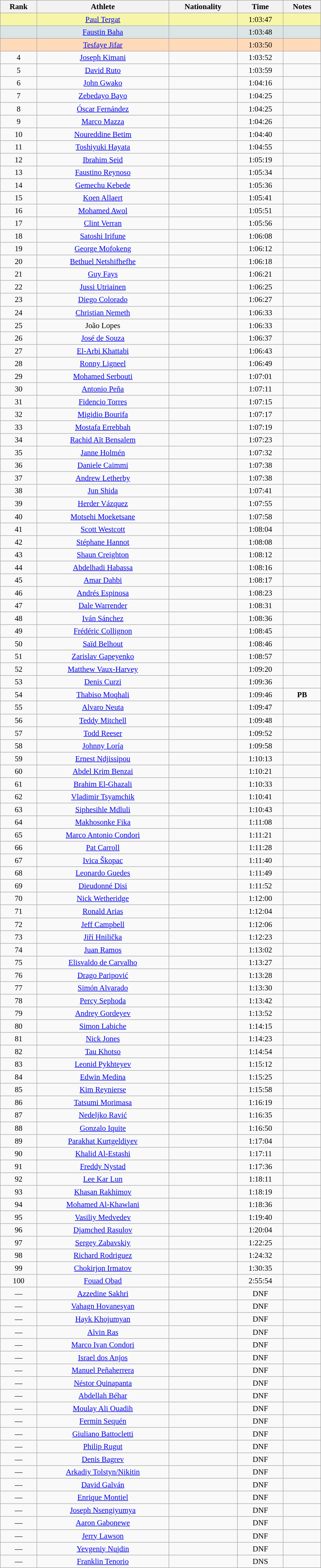<table class="wikitable sortable" style=" text-align:center; font-size:95%;" width="50%">
<tr>
<th>Rank</th>
<th>Athlete</th>
<th>Nationality</th>
<th>Time</th>
<th>Notes</th>
</tr>
<tr bgcolor="#F7F6A8">
<td align=center></td>
<td><a href='#'>Paul Tergat</a></td>
<td></td>
<td>1:03:47</td>
<td></td>
</tr>
<tr bgcolor="#DCE5E5">
<td align=center></td>
<td><a href='#'>Faustin Baha</a></td>
<td></td>
<td>1:03:48</td>
<td></td>
</tr>
<tr bgcolor="#FFDAB9">
<td align=center></td>
<td><a href='#'>Tesfaye Jifar</a></td>
<td></td>
<td>1:03:50</td>
<td></td>
</tr>
<tr>
<td align=center>4</td>
<td><a href='#'>Joseph Kimani</a></td>
<td></td>
<td>1:03:52</td>
<td></td>
</tr>
<tr>
<td align=center>5</td>
<td><a href='#'>David Ruto</a></td>
<td></td>
<td>1:03:59</td>
<td></td>
</tr>
<tr>
<td align=center>6</td>
<td><a href='#'>John Gwako</a></td>
<td></td>
<td>1:04:16</td>
<td></td>
</tr>
<tr>
<td align=center>7</td>
<td><a href='#'>Zebedayo Bayo</a></td>
<td></td>
<td>1:04:25</td>
<td></td>
</tr>
<tr>
<td align=center>8</td>
<td><a href='#'>Óscar Fernández</a></td>
<td></td>
<td>1:04:25</td>
<td></td>
</tr>
<tr>
<td align=center>9</td>
<td><a href='#'>Marco Mazza</a></td>
<td></td>
<td>1:04:26</td>
<td></td>
</tr>
<tr>
<td align=center>10</td>
<td><a href='#'>Noureddine Betim</a></td>
<td></td>
<td>1:04:40</td>
<td></td>
</tr>
<tr>
<td align=center>11</td>
<td><a href='#'>Toshiyuki Hayata</a></td>
<td></td>
<td>1:04:55</td>
<td></td>
</tr>
<tr>
<td align=center>12</td>
<td><a href='#'>Ibrahim Seid</a></td>
<td></td>
<td>1:05:19</td>
<td></td>
</tr>
<tr>
<td align=center>13</td>
<td><a href='#'>Faustino Reynoso</a></td>
<td></td>
<td>1:05:34</td>
<td></td>
</tr>
<tr>
<td align=center>14</td>
<td><a href='#'>Gemechu Kebede</a></td>
<td></td>
<td>1:05:36</td>
<td></td>
</tr>
<tr>
<td align=center>15</td>
<td><a href='#'>Koen Allaert</a></td>
<td></td>
<td>1:05:41</td>
<td></td>
</tr>
<tr>
<td align=center>16</td>
<td><a href='#'>Mohamed Awol</a></td>
<td></td>
<td>1:05:51</td>
<td></td>
</tr>
<tr>
<td align=center>17</td>
<td><a href='#'>Clint Verran</a></td>
<td></td>
<td>1:05:56</td>
<td></td>
</tr>
<tr>
<td align=center>18</td>
<td><a href='#'>Satoshi Irifune</a></td>
<td></td>
<td>1:06:08</td>
<td></td>
</tr>
<tr>
<td align=center>19</td>
<td><a href='#'>George Mofokeng</a></td>
<td></td>
<td>1:06:12</td>
<td></td>
</tr>
<tr>
<td align=center>20</td>
<td><a href='#'>Bethuel Netshifhefhe</a></td>
<td></td>
<td>1:06:18</td>
<td></td>
</tr>
<tr>
<td align=center>21</td>
<td><a href='#'>Guy Fays</a></td>
<td></td>
<td>1:06:21</td>
<td></td>
</tr>
<tr>
<td align=center>22</td>
<td><a href='#'>Jussi Utriainen</a></td>
<td></td>
<td>1:06:25</td>
<td></td>
</tr>
<tr>
<td align=center>23</td>
<td><a href='#'>Diego Colorado</a></td>
<td></td>
<td>1:06:27</td>
<td></td>
</tr>
<tr>
<td align=center>24</td>
<td><a href='#'>Christian Nemeth</a></td>
<td></td>
<td>1:06:33</td>
<td></td>
</tr>
<tr>
<td align=center>25</td>
<td>João Lopes</td>
<td></td>
<td>1:06:33</td>
<td></td>
</tr>
<tr>
<td align=center>26</td>
<td><a href='#'>José de Souza</a></td>
<td></td>
<td>1:06:37</td>
<td></td>
</tr>
<tr>
<td align=center>27</td>
<td><a href='#'>El-Arbi Khattabi</a></td>
<td></td>
<td>1:06:43</td>
<td></td>
</tr>
<tr>
<td align=center>28</td>
<td><a href='#'>Ronny Ligneel</a></td>
<td></td>
<td>1:06:49</td>
<td></td>
</tr>
<tr>
<td align=center>29</td>
<td><a href='#'>Mohamed Serbouti</a></td>
<td></td>
<td>1:07:01</td>
<td></td>
</tr>
<tr>
<td align=center>30</td>
<td><a href='#'>Antonio Peña</a></td>
<td></td>
<td>1:07:11</td>
<td></td>
</tr>
<tr>
<td align=center>31</td>
<td><a href='#'>Fidencio Torres</a></td>
<td></td>
<td>1:07:15</td>
<td></td>
</tr>
<tr>
<td align=center>32</td>
<td><a href='#'>Migidio Bourifa</a></td>
<td></td>
<td>1:07:17</td>
<td></td>
</tr>
<tr>
<td align=center>33</td>
<td><a href='#'>Mostafa Errebbah</a></td>
<td></td>
<td>1:07:19</td>
<td></td>
</tr>
<tr>
<td align=center>34</td>
<td><a href='#'>Rachid Aït Bensalem</a></td>
<td></td>
<td>1:07:23</td>
<td></td>
</tr>
<tr>
<td align=center>35</td>
<td><a href='#'>Janne Holmén</a></td>
<td></td>
<td>1:07:32</td>
<td></td>
</tr>
<tr>
<td align=center>36</td>
<td><a href='#'>Daniele Caimmi</a></td>
<td></td>
<td>1:07:38</td>
<td></td>
</tr>
<tr>
<td align=center>37</td>
<td><a href='#'>Andrew Letherby</a></td>
<td></td>
<td>1:07:38</td>
<td></td>
</tr>
<tr>
<td align=center>38</td>
<td><a href='#'>Jun Shida</a></td>
<td></td>
<td>1:07:41</td>
<td></td>
</tr>
<tr>
<td align=center>39</td>
<td><a href='#'>Herder Vázquez</a></td>
<td></td>
<td>1:07:55</td>
<td></td>
</tr>
<tr>
<td align=center>40</td>
<td><a href='#'>Motsehi Moeketsane</a></td>
<td></td>
<td>1:07:58</td>
<td></td>
</tr>
<tr>
<td align=center>41</td>
<td><a href='#'>Scott Westcott</a></td>
<td></td>
<td>1:08:04</td>
<td></td>
</tr>
<tr>
<td align=center>42</td>
<td><a href='#'>Stéphane Hannot</a></td>
<td></td>
<td>1:08:08</td>
<td></td>
</tr>
<tr>
<td align=center>43</td>
<td><a href='#'>Shaun Creighton</a></td>
<td></td>
<td>1:08:12</td>
<td></td>
</tr>
<tr>
<td align=center>44</td>
<td><a href='#'>Abdelhadi Habassa</a></td>
<td></td>
<td>1:08:16</td>
<td></td>
</tr>
<tr>
<td align=center>45</td>
<td><a href='#'>Amar Dahbi</a></td>
<td></td>
<td>1:08:17</td>
<td></td>
</tr>
<tr>
<td align=center>46</td>
<td><a href='#'>Andrés Espinosa</a></td>
<td></td>
<td>1:08:23</td>
<td></td>
</tr>
<tr>
<td align=center>47</td>
<td><a href='#'>Dale Warrender</a></td>
<td></td>
<td>1:08:31</td>
<td></td>
</tr>
<tr>
<td align=center>48</td>
<td><a href='#'>Iván Sánchez</a></td>
<td></td>
<td>1:08:36</td>
<td></td>
</tr>
<tr>
<td align=center>49</td>
<td><a href='#'>Frédéric Collignon</a></td>
<td></td>
<td>1:08:45</td>
<td></td>
</tr>
<tr>
<td align=center>50</td>
<td><a href='#'>Saïd Belhout</a></td>
<td></td>
<td>1:08:46</td>
<td></td>
</tr>
<tr>
<td align=center>51</td>
<td><a href='#'>Zarislav Gapeyenko</a></td>
<td></td>
<td>1:08:57</td>
<td></td>
</tr>
<tr>
<td align=center>52</td>
<td><a href='#'>Matthew Vaux-Harvey</a></td>
<td></td>
<td>1:09:20</td>
<td></td>
</tr>
<tr>
<td align=center>53</td>
<td><a href='#'>Denis Curzi</a></td>
<td></td>
<td>1:09:36</td>
<td></td>
</tr>
<tr>
<td align=center>54</td>
<td><a href='#'>Thabiso Moqhali</a></td>
<td></td>
<td>1:09:46</td>
<td><strong>PB</strong></td>
</tr>
<tr>
<td align=center>55</td>
<td><a href='#'>Alvaro Neuta</a></td>
<td></td>
<td>1:09:47</td>
<td></td>
</tr>
<tr>
<td align=center>56</td>
<td><a href='#'>Teddy Mitchell</a></td>
<td></td>
<td>1:09:48</td>
<td></td>
</tr>
<tr>
<td align=center>57</td>
<td><a href='#'>Todd Reeser</a></td>
<td></td>
<td>1:09:52</td>
<td></td>
</tr>
<tr>
<td align=center>58</td>
<td><a href='#'>Johnny Loría</a></td>
<td></td>
<td>1:09:58</td>
<td></td>
</tr>
<tr>
<td align=center>59</td>
<td><a href='#'>Ernest Ndjissipou</a></td>
<td></td>
<td>1:10:13</td>
<td></td>
</tr>
<tr>
<td align=center>60</td>
<td><a href='#'>Abdel Krim Benzai</a></td>
<td></td>
<td>1:10:21</td>
<td></td>
</tr>
<tr>
<td align=center>61</td>
<td><a href='#'>Brahim El-Ghazali</a></td>
<td></td>
<td>1:10:33</td>
<td></td>
</tr>
<tr>
<td align=center>62</td>
<td><a href='#'>Vladimir Tsyamchik</a></td>
<td></td>
<td>1:10:41</td>
<td></td>
</tr>
<tr>
<td align=center>63</td>
<td><a href='#'>Siphesihle Mdluli</a></td>
<td></td>
<td>1:10:43</td>
<td></td>
</tr>
<tr>
<td align=center>64</td>
<td><a href='#'>Makhosonke Fika</a></td>
<td></td>
<td>1:11:08</td>
<td></td>
</tr>
<tr>
<td align=center>65</td>
<td><a href='#'>Marco Antonio Condori</a></td>
<td></td>
<td>1:11:21</td>
<td></td>
</tr>
<tr>
<td align=center>66</td>
<td><a href='#'>Pat Carroll</a></td>
<td></td>
<td>1:11:28</td>
<td></td>
</tr>
<tr>
<td align=center>67</td>
<td><a href='#'>Ivica Škopac</a></td>
<td></td>
<td>1:11:40</td>
<td></td>
</tr>
<tr>
<td align=center>68</td>
<td><a href='#'>Leonardo Guedes</a></td>
<td></td>
<td>1:11:49</td>
<td></td>
</tr>
<tr>
<td align=center>69</td>
<td><a href='#'>Dieudonné Disi</a></td>
<td></td>
<td>1:11:52</td>
<td></td>
</tr>
<tr>
<td align=center>70</td>
<td><a href='#'>Nick Wetheridge</a></td>
<td></td>
<td>1:12:00</td>
<td></td>
</tr>
<tr>
<td align=center>71</td>
<td><a href='#'>Ronald Arias</a></td>
<td></td>
<td>1:12:04</td>
<td></td>
</tr>
<tr>
<td align=center>72</td>
<td><a href='#'>Jeff Campbell</a></td>
<td></td>
<td>1:12:06</td>
<td></td>
</tr>
<tr>
<td align=center>73</td>
<td><a href='#'>Jiří Hnilička</a></td>
<td></td>
<td>1:12:23</td>
<td></td>
</tr>
<tr>
<td align=center>74</td>
<td><a href='#'>Juan Ramos</a></td>
<td></td>
<td>1:13:02</td>
<td></td>
</tr>
<tr>
<td align=center>75</td>
<td><a href='#'>Elisvaldo de Carvalho</a></td>
<td></td>
<td>1:13:27</td>
<td></td>
</tr>
<tr>
<td align=center>76</td>
<td><a href='#'>Drago Paripović</a></td>
<td></td>
<td>1:13:28</td>
<td></td>
</tr>
<tr>
<td align=center>77</td>
<td><a href='#'>Simón Alvarado</a></td>
<td></td>
<td>1:13:30</td>
<td></td>
</tr>
<tr>
<td align=center>78</td>
<td><a href='#'>Percy Sephoda</a></td>
<td></td>
<td>1:13:42</td>
<td></td>
</tr>
<tr>
<td align=center>79</td>
<td><a href='#'>Andrey Gordeyev</a></td>
<td></td>
<td>1:13:52</td>
<td></td>
</tr>
<tr>
<td align=center>80</td>
<td><a href='#'>Simon Labiche</a></td>
<td></td>
<td>1:14:15</td>
<td></td>
</tr>
<tr>
<td align=center>81</td>
<td><a href='#'>Nick Jones</a></td>
<td></td>
<td>1:14:23</td>
<td></td>
</tr>
<tr>
<td align=center>82</td>
<td><a href='#'>Tau Khotso</a></td>
<td></td>
<td>1:14:54</td>
<td></td>
</tr>
<tr>
<td align=center>83</td>
<td><a href='#'>Leonid Pykhteyev</a></td>
<td></td>
<td>1:15:12</td>
<td></td>
</tr>
<tr>
<td align=center>84</td>
<td><a href='#'>Edwin Medina</a></td>
<td></td>
<td>1:15:25</td>
<td></td>
</tr>
<tr>
<td align=center>85</td>
<td><a href='#'>Kim Reynierse</a></td>
<td></td>
<td>1:15:58</td>
<td></td>
</tr>
<tr>
<td align=center>86</td>
<td><a href='#'>Tatsumi Morimasa</a></td>
<td></td>
<td>1:16:19</td>
<td></td>
</tr>
<tr>
<td align=center>87</td>
<td><a href='#'>Nedeljko Ravić</a></td>
<td></td>
<td>1:16:35</td>
<td></td>
</tr>
<tr>
<td align=center>88</td>
<td><a href='#'>Gonzalo Iquite</a></td>
<td></td>
<td>1:16:50</td>
<td></td>
</tr>
<tr>
<td align=center>89</td>
<td><a href='#'>Parakhat Kurtgeldiyev</a></td>
<td></td>
<td>1:17:04</td>
<td></td>
</tr>
<tr>
<td align=center>90</td>
<td><a href='#'>Khalid Al-Estashi</a></td>
<td></td>
<td>1:17:11</td>
<td></td>
</tr>
<tr>
<td align=center>91</td>
<td><a href='#'>Freddy Nystad</a></td>
<td></td>
<td>1:17:36</td>
<td></td>
</tr>
<tr>
<td align=center>92</td>
<td><a href='#'>Lee Kar Lun</a></td>
<td></td>
<td>1:18:11</td>
<td></td>
</tr>
<tr>
<td align=center>93</td>
<td><a href='#'>Khasan Rakhimov</a></td>
<td></td>
<td>1:18:19</td>
<td></td>
</tr>
<tr>
<td align=center>94</td>
<td><a href='#'>Mohamed Al-Khawlani</a></td>
<td></td>
<td>1:18:36</td>
<td></td>
</tr>
<tr>
<td align=center>95</td>
<td><a href='#'>Vasiliy Medvedev</a></td>
<td></td>
<td>1:19:40</td>
<td></td>
</tr>
<tr>
<td align=center>96</td>
<td><a href='#'>Djamched Rasulov</a></td>
<td></td>
<td>1:20:04</td>
<td></td>
</tr>
<tr>
<td align=center>97</td>
<td><a href='#'>Sergey Zabavskiy</a></td>
<td></td>
<td>1:22:25</td>
<td></td>
</tr>
<tr>
<td align=center>98</td>
<td><a href='#'>Richard Rodriguez</a></td>
<td></td>
<td>1:24:32</td>
<td></td>
</tr>
<tr>
<td align=center>99</td>
<td><a href='#'>Chokirjon Irmatov</a></td>
<td></td>
<td>1:30:35</td>
<td></td>
</tr>
<tr>
<td align=center>100</td>
<td><a href='#'>Fouad Obad</a></td>
<td></td>
<td>2:55:54</td>
</tr>
<tr>
<td align=center>—</td>
<td><a href='#'>Azzedine Sakhri</a></td>
<td></td>
<td>DNF</td>
<td></td>
</tr>
<tr>
<td align=center>—</td>
<td><a href='#'>Vahagn Hovanesyan</a></td>
<td></td>
<td>DNF</td>
<td></td>
</tr>
<tr>
<td align=center>—</td>
<td><a href='#'>Hayk Khojumyan</a></td>
<td></td>
<td>DNF</td>
<td></td>
</tr>
<tr>
<td align=center>—</td>
<td><a href='#'>Alvin Ras</a></td>
<td></td>
<td>DNF</td>
<td></td>
</tr>
<tr>
<td align=center>—</td>
<td><a href='#'>Marco Ivan Condori</a></td>
<td></td>
<td>DNF</td>
<td></td>
</tr>
<tr>
<td align=center>—</td>
<td><a href='#'>Israel dos Anjos</a></td>
<td></td>
<td>DNF</td>
<td></td>
</tr>
<tr>
<td align=center>—</td>
<td><a href='#'>Manuel Peñaherrera</a></td>
<td></td>
<td>DNF</td>
<td></td>
</tr>
<tr>
<td align=center>—</td>
<td><a href='#'>Néstor Quinapanta</a></td>
<td></td>
<td>DNF</td>
<td></td>
</tr>
<tr>
<td align=center>—</td>
<td><a href='#'>Abdellah Béhar</a></td>
<td></td>
<td>DNF</td>
<td></td>
</tr>
<tr>
<td align=center>—</td>
<td><a href='#'>Moulay Ali Ouadih</a></td>
<td></td>
<td>DNF</td>
<td></td>
</tr>
<tr>
<td align=center>—</td>
<td><a href='#'>Fermin Sequén</a></td>
<td></td>
<td>DNF</td>
<td></td>
</tr>
<tr>
<td align=center>—</td>
<td><a href='#'>Giuliano Battocletti</a></td>
<td></td>
<td>DNF</td>
<td></td>
</tr>
<tr>
<td align=center>—</td>
<td><a href='#'>Philip Rugut</a></td>
<td></td>
<td>DNF</td>
<td></td>
</tr>
<tr>
<td align=center>—</td>
<td><a href='#'>Denis Bagrev</a></td>
<td></td>
<td>DNF</td>
<td></td>
</tr>
<tr>
<td align=center>—</td>
<td><a href='#'>Arkadiy Tolstyn/Nikitin</a></td>
<td></td>
<td>DNF</td>
<td></td>
</tr>
<tr>
<td align=center>—</td>
<td><a href='#'>David Galván</a></td>
<td></td>
<td>DNF</td>
<td></td>
</tr>
<tr>
<td align=center>—</td>
<td><a href='#'>Enrique Montiel</a></td>
<td></td>
<td>DNF</td>
<td></td>
</tr>
<tr>
<td align=center>—</td>
<td><a href='#'>Joseph Nsengiyumya</a></td>
<td></td>
<td>DNF</td>
<td></td>
</tr>
<tr>
<td align=center>—</td>
<td><a href='#'>Aaron Gabonewe</a></td>
<td></td>
<td>DNF</td>
<td></td>
</tr>
<tr>
<td align=center>—</td>
<td><a href='#'>Jerry Lawson</a></td>
<td></td>
<td>DNF</td>
<td></td>
</tr>
<tr>
<td align=center>—</td>
<td><a href='#'>Yevgeniy Nujdin</a></td>
<td></td>
<td>DNF</td>
<td></td>
</tr>
<tr>
<td align=center>—</td>
<td><a href='#'>Franklin Tenorio</a></td>
<td></td>
<td>DNS</td>
<td></td>
</tr>
</table>
